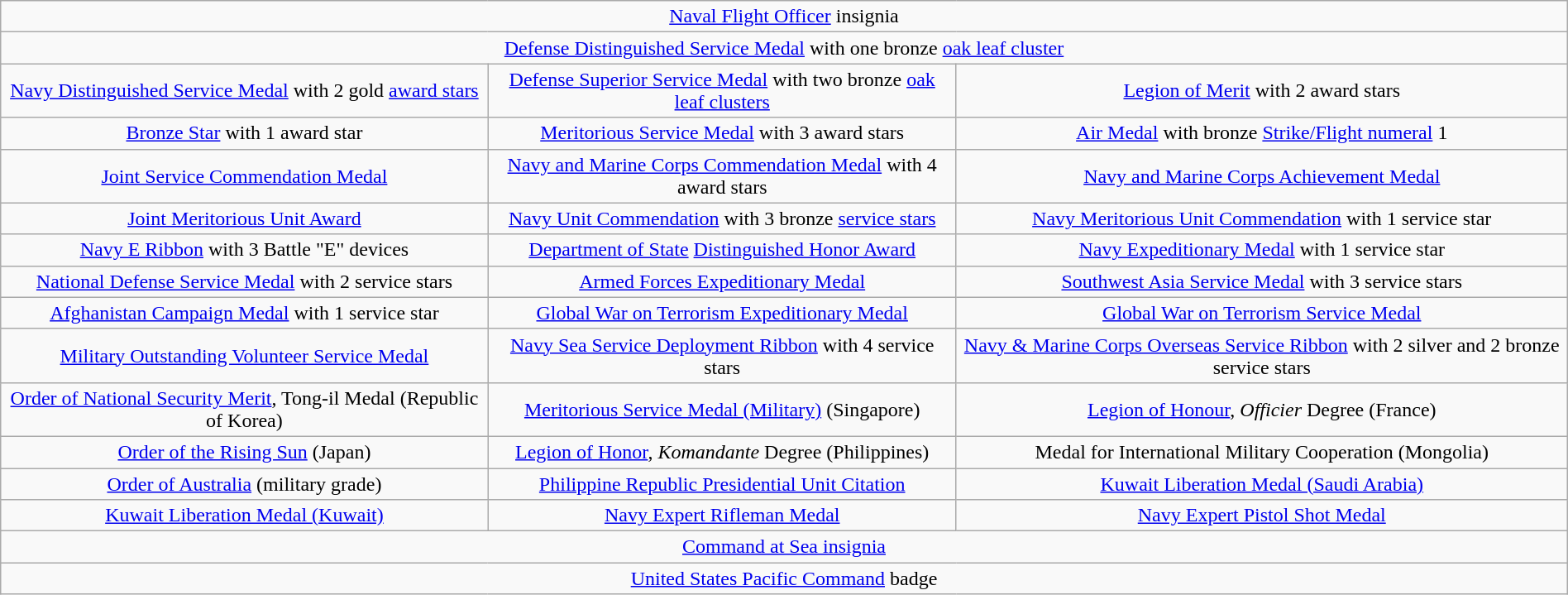<table class=wikitable style="margin:1em auto; text-align:center;">
<tr>
<td colspan="3"><a href='#'>Naval Flight Officer</a> insignia</td>
</tr>
<tr>
<td colspan="3"><a href='#'>Defense Distinguished Service Medal</a> with one bronze <a href='#'>oak leaf cluster</a></td>
</tr>
<tr>
<td><a href='#'>Navy Distinguished Service Medal</a> with 2 gold <a href='#'>award stars</a></td>
<td><a href='#'>Defense Superior Service Medal</a> with two bronze <a href='#'>oak leaf clusters</a></td>
<td><a href='#'>Legion of Merit</a> with 2 award stars</td>
</tr>
<tr>
<td><a href='#'>Bronze Star</a> with 1 award star</td>
<td><a href='#'>Meritorious Service Medal</a> with 3 award stars</td>
<td><a href='#'>Air Medal</a> with bronze <a href='#'>Strike/Flight numeral</a> 1</td>
</tr>
<tr>
<td><a href='#'>Joint Service Commendation Medal</a></td>
<td><a href='#'>Navy and Marine Corps Commendation Medal</a> with 4 award stars</td>
<td><a href='#'>Navy and Marine Corps Achievement Medal</a></td>
</tr>
<tr>
<td><a href='#'>Joint Meritorious Unit Award</a></td>
<td><a href='#'>Navy Unit Commendation</a> with 3 bronze <a href='#'>service stars</a></td>
<td><a href='#'>Navy Meritorious Unit Commendation</a> with 1 service star</td>
</tr>
<tr>
<td><a href='#'>Navy E Ribbon</a> with 3 Battle "E" devices</td>
<td><a href='#'>Department of State</a> <a href='#'>Distinguished Honor Award</a></td>
<td><a href='#'>Navy Expeditionary Medal</a> with 1 service star</td>
</tr>
<tr>
<td><a href='#'>National Defense Service Medal</a> with 2 service stars</td>
<td><a href='#'>Armed Forces Expeditionary Medal</a></td>
<td><a href='#'>Southwest Asia Service Medal</a> with 3 service stars</td>
</tr>
<tr>
<td><a href='#'>Afghanistan Campaign Medal</a> with 1 service star</td>
<td><a href='#'>Global War on Terrorism Expeditionary Medal</a></td>
<td><a href='#'>Global War on Terrorism Service Medal</a></td>
</tr>
<tr>
<td><a href='#'>Military Outstanding Volunteer Service Medal</a></td>
<td><a href='#'>Navy Sea Service Deployment Ribbon</a> with 4 service stars</td>
<td><a href='#'>Navy & Marine Corps Overseas Service Ribbon</a> with 2 silver and 2 bronze service stars</td>
</tr>
<tr>
<td><a href='#'>Order of National Security Merit</a>, Tong-il Medal (Republic of Korea)</td>
<td><a href='#'>Meritorious Service Medal (Military)</a> (Singapore)</td>
<td><a href='#'>Legion of Honour</a>, <em>Officier</em> Degree (France)</td>
</tr>
<tr>
<td><a href='#'>Order of the Rising Sun</a> (Japan)</td>
<td><a href='#'>Legion of Honor</a>, <em>Komandante</em> Degree (Philippines)</td>
<td>Medal for International Military Cooperation (Mongolia)</td>
</tr>
<tr>
<td><a href='#'>Order of Australia</a> (military grade)</td>
<td><a href='#'>Philippine Republic Presidential Unit Citation</a></td>
<td><a href='#'>Kuwait Liberation Medal (Saudi Arabia)</a></td>
</tr>
<tr>
<td><a href='#'>Kuwait Liberation Medal (Kuwait)</a></td>
<td><a href='#'>Navy Expert Rifleman Medal</a></td>
<td><a href='#'>Navy Expert Pistol Shot Medal</a></td>
</tr>
<tr>
<td colspan="3"><a href='#'>Command at Sea insignia</a></td>
</tr>
<tr>
<td colspan="3"><a href='#'>United States Pacific Command</a> badge</td>
</tr>
</table>
